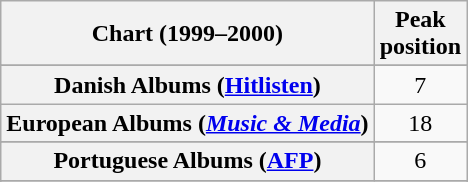<table class="wikitable plainrowheaders sortable">
<tr>
<th scope="col">Chart (1999–2000)</th>
<th scope="col">Peak<br>position</th>
</tr>
<tr>
</tr>
<tr>
</tr>
<tr>
</tr>
<tr>
<th scope="row">Danish Albums (<a href='#'>Hitlisten</a>)</th>
<td style="text-align:center;">7</td>
</tr>
<tr>
<th scope="row">European Albums (<em><a href='#'>Music & Media</a></em>)</th>
<td align="center">18</td>
</tr>
<tr>
</tr>
<tr>
</tr>
<tr>
</tr>
<tr>
</tr>
<tr>
</tr>
<tr>
</tr>
<tr>
</tr>
<tr>
<th scope="row">Portuguese Albums (<a href='#'>AFP</a>)</th>
<td style="text-align:center;">6</td>
</tr>
<tr>
</tr>
<tr>
</tr>
<tr>
</tr>
</table>
